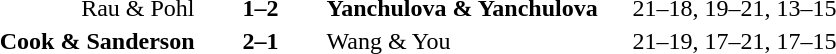<table>
<tr>
<th width=200></th>
<th width=80></th>
<th width=200></th>
<th width=220></th>
</tr>
<tr>
<td align=right>Rau & Pohl</td>
<td align=center><strong>1–2</strong></td>
<td align=left><strong>Yanchulova & Yanchulova</strong></td>
<td>21–18, 19–21, 13–15</td>
</tr>
<tr>
<td align=right><strong>Cook & Sanderson</strong></td>
<td align=center><strong>2–1</strong></td>
<td align=left>Wang & You</td>
<td>21–19, 17–21, 17–15</td>
</tr>
</table>
